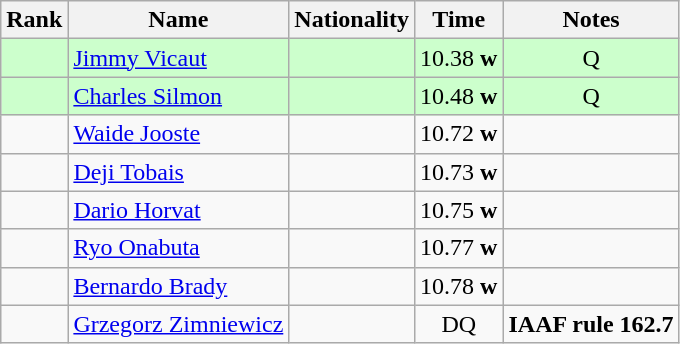<table class="wikitable sortable" style="text-align:center">
<tr>
<th>Rank</th>
<th>Name</th>
<th>Nationality</th>
<th>Time</th>
<th>Notes</th>
</tr>
<tr bgcolor=ccffcc>
<td></td>
<td align=left><a href='#'>Jimmy Vicaut</a></td>
<td align=left></td>
<td>10.38 <strong>w</strong></td>
<td>Q</td>
</tr>
<tr bgcolor=ccffcc>
<td></td>
<td align=left><a href='#'>Charles Silmon</a></td>
<td align=left></td>
<td>10.48 <strong>w</strong></td>
<td>Q</td>
</tr>
<tr>
<td></td>
<td align=left><a href='#'>Waide Jooste</a></td>
<td align=left></td>
<td>10.72 <strong>w</strong></td>
<td></td>
</tr>
<tr>
<td></td>
<td align=left><a href='#'>Deji Tobais</a></td>
<td align=left></td>
<td>10.73 <strong>w</strong></td>
<td></td>
</tr>
<tr>
<td></td>
<td align=left><a href='#'>Dario Horvat</a></td>
<td align=left></td>
<td>10.75 <strong>w</strong></td>
<td></td>
</tr>
<tr>
<td></td>
<td align=left><a href='#'>Ryo Onabuta</a></td>
<td align=left></td>
<td>10.77 <strong>w</strong></td>
<td></td>
</tr>
<tr>
<td></td>
<td align=left><a href='#'>Bernardo Brady</a></td>
<td align=left></td>
<td>10.78 <strong>w</strong></td>
<td></td>
</tr>
<tr>
<td></td>
<td align=left><a href='#'>Grzegorz Zimniewicz</a></td>
<td align=left></td>
<td>DQ</td>
<td><strong>IAAF rule 162.7</strong></td>
</tr>
</table>
